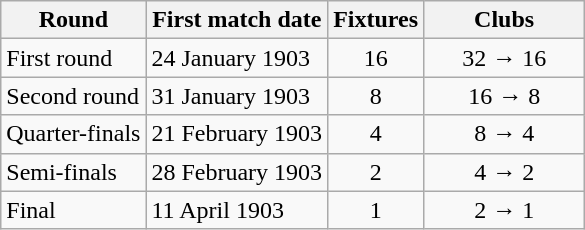<table class="wikitable">
<tr>
<th>Round</th>
<th>First match date</th>
<th>Fixtures</th>
<th width=100>Clubs</th>
</tr>
<tr align=center>
<td align=left>First round</td>
<td align=left>24 January 1903</td>
<td>16</td>
<td>32 → 16</td>
</tr>
<tr align=center>
<td align=left>Second round</td>
<td align=left>31 January 1903</td>
<td>8</td>
<td>16 → 8</td>
</tr>
<tr align=center>
<td align=left>Quarter-finals</td>
<td align=left>21 February 1903</td>
<td>4</td>
<td>8 → 4</td>
</tr>
<tr align=center>
<td align=left>Semi-finals</td>
<td align=left>28 February 1903</td>
<td>2</td>
<td>4 → 2</td>
</tr>
<tr align=center>
<td align=left>Final</td>
<td align=left>11 April 1903</td>
<td>1</td>
<td>2 → 1</td>
</tr>
</table>
